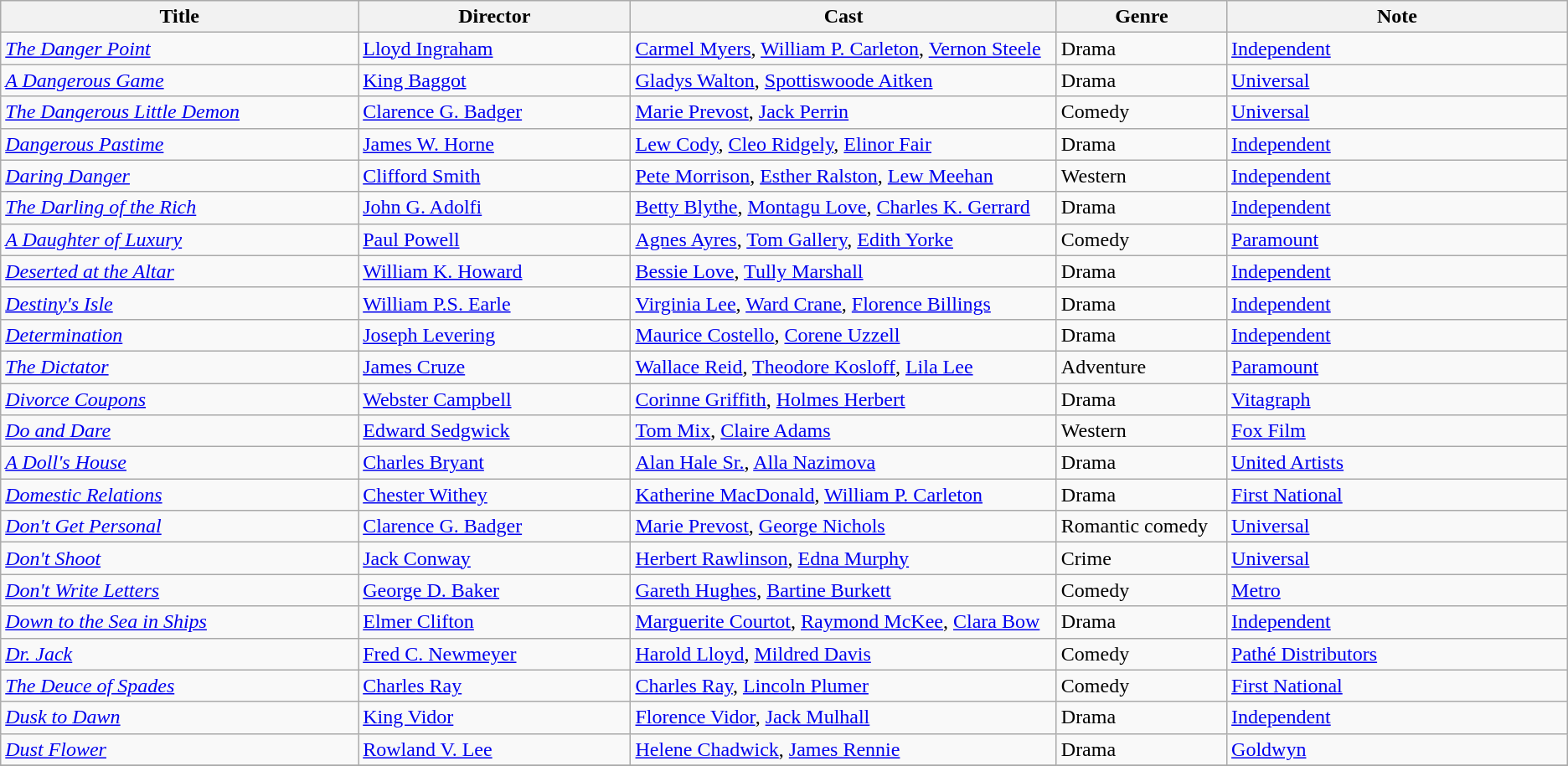<table class="wikitable">
<tr>
<th style="width:21%;">Title</th>
<th style="width:16%;">Director</th>
<th style="width:25%;">Cast</th>
<th style="width:10%;">Genre</th>
<th style="width:20%;">Note</th>
</tr>
<tr>
<td><em><a href='#'>The Danger Point</a></em></td>
<td><a href='#'>Lloyd Ingraham</a></td>
<td><a href='#'>Carmel Myers</a>, <a href='#'>William P. Carleton</a>, <a href='#'>Vernon Steele</a></td>
<td>Drama</td>
<td><a href='#'>Independent</a></td>
</tr>
<tr>
<td><em><a href='#'>A Dangerous Game</a></em></td>
<td><a href='#'>King Baggot</a></td>
<td><a href='#'>Gladys Walton</a>, <a href='#'>Spottiswoode Aitken</a></td>
<td>Drama</td>
<td><a href='#'>Universal</a></td>
</tr>
<tr>
<td><em><a href='#'>The Dangerous Little Demon</a></em></td>
<td><a href='#'>Clarence G. Badger</a></td>
<td><a href='#'>Marie Prevost</a>, <a href='#'>Jack Perrin</a></td>
<td>Comedy</td>
<td><a href='#'>Universal</a></td>
</tr>
<tr>
<td><em><a href='#'>Dangerous Pastime</a></em></td>
<td><a href='#'>James W. Horne</a></td>
<td><a href='#'>Lew Cody</a>, <a href='#'>Cleo Ridgely</a>, <a href='#'>Elinor Fair</a></td>
<td>Drama</td>
<td><a href='#'>Independent</a></td>
</tr>
<tr>
<td><em><a href='#'>Daring Danger</a></em></td>
<td><a href='#'>Clifford Smith</a></td>
<td><a href='#'>Pete Morrison</a>, <a href='#'>Esther Ralston</a>, <a href='#'>Lew Meehan</a></td>
<td>Western</td>
<td><a href='#'>Independent</a></td>
</tr>
<tr>
<td><em><a href='#'>The Darling of the Rich</a></em></td>
<td><a href='#'>John G. Adolfi</a></td>
<td><a href='#'>Betty Blythe</a>, <a href='#'>Montagu Love</a>, <a href='#'>Charles K. Gerrard</a></td>
<td>Drama</td>
<td><a href='#'>Independent</a></td>
</tr>
<tr>
<td><em><a href='#'>A Daughter of Luxury</a></em></td>
<td><a href='#'>Paul Powell</a></td>
<td><a href='#'>Agnes Ayres</a>, <a href='#'>Tom Gallery</a>, <a href='#'>Edith Yorke</a></td>
<td>Comedy</td>
<td><a href='#'>Paramount</a></td>
</tr>
<tr>
<td><em><a href='#'>Deserted at the Altar</a></em></td>
<td><a href='#'>William K. Howard</a></td>
<td><a href='#'>Bessie Love</a>, <a href='#'>Tully Marshall</a></td>
<td>Drama</td>
<td><a href='#'>Independent</a></td>
</tr>
<tr>
<td><em><a href='#'>Destiny's Isle</a></em></td>
<td><a href='#'>William P.S. Earle</a></td>
<td><a href='#'>Virginia Lee</a>, <a href='#'>Ward Crane</a>, <a href='#'>Florence Billings</a></td>
<td>Drama</td>
<td><a href='#'>Independent</a></td>
</tr>
<tr>
<td><em><a href='#'>Determination</a></em></td>
<td><a href='#'>Joseph Levering</a></td>
<td><a href='#'>Maurice Costello</a>, <a href='#'>Corene Uzzell</a></td>
<td>Drama</td>
<td><a href='#'>Independent</a></td>
</tr>
<tr>
<td><em><a href='#'>The Dictator</a></em></td>
<td><a href='#'>James Cruze</a></td>
<td><a href='#'>Wallace Reid</a>, <a href='#'>Theodore Kosloff</a>, <a href='#'>Lila Lee</a></td>
<td>Adventure</td>
<td><a href='#'>Paramount</a></td>
</tr>
<tr>
<td><em><a href='#'>Divorce Coupons</a></em></td>
<td><a href='#'>Webster Campbell</a></td>
<td><a href='#'>Corinne Griffith</a>, <a href='#'>Holmes Herbert</a></td>
<td>Drama</td>
<td><a href='#'>Vitagraph</a></td>
</tr>
<tr>
<td><em><a href='#'>Do and Dare</a></em></td>
<td><a href='#'>Edward Sedgwick</a></td>
<td><a href='#'>Tom Mix</a>, <a href='#'>Claire Adams</a></td>
<td>Western</td>
<td><a href='#'>Fox Film</a></td>
</tr>
<tr>
<td><em><a href='#'>A Doll's House</a></em></td>
<td><a href='#'>Charles Bryant</a></td>
<td><a href='#'>Alan Hale Sr.</a>, <a href='#'>Alla Nazimova</a></td>
<td>Drama</td>
<td><a href='#'>United Artists</a></td>
</tr>
<tr>
<td><em><a href='#'>Domestic Relations</a></em></td>
<td><a href='#'>Chester Withey</a></td>
<td><a href='#'>Katherine MacDonald</a>, <a href='#'>William P. Carleton</a></td>
<td>Drama</td>
<td><a href='#'>First National</a></td>
</tr>
<tr>
<td><em><a href='#'>Don't Get Personal</a></em></td>
<td><a href='#'>Clarence G. Badger</a></td>
<td><a href='#'>Marie Prevost</a>, <a href='#'>George Nichols</a></td>
<td>Romantic comedy</td>
<td><a href='#'>Universal</a></td>
</tr>
<tr>
<td><em><a href='#'>Don't Shoot</a></em></td>
<td><a href='#'>Jack Conway</a></td>
<td><a href='#'>Herbert Rawlinson</a>, <a href='#'>Edna Murphy</a></td>
<td>Crime</td>
<td><a href='#'>Universal</a></td>
</tr>
<tr>
<td><em><a href='#'>Don't Write Letters</a></em></td>
<td><a href='#'>George D. Baker</a></td>
<td><a href='#'>Gareth Hughes</a>, <a href='#'>Bartine Burkett</a></td>
<td>Comedy</td>
<td><a href='#'>Metro</a></td>
</tr>
<tr>
<td><em><a href='#'>Down to the Sea in Ships</a></em></td>
<td><a href='#'>Elmer Clifton</a></td>
<td><a href='#'>Marguerite Courtot</a>, <a href='#'>Raymond McKee</a>, <a href='#'>Clara Bow</a></td>
<td>Drama</td>
<td><a href='#'>Independent</a></td>
</tr>
<tr>
<td><em><a href='#'>Dr. Jack</a></em></td>
<td><a href='#'>Fred C. Newmeyer</a></td>
<td><a href='#'>Harold Lloyd</a>, <a href='#'>Mildred Davis</a></td>
<td>Comedy</td>
<td><a href='#'>Pathé Distributors</a></td>
</tr>
<tr>
<td><em><a href='#'>The Deuce of Spades</a></em></td>
<td><a href='#'>Charles Ray</a></td>
<td><a href='#'>Charles Ray</a>, <a href='#'>Lincoln Plumer</a></td>
<td>Comedy</td>
<td><a href='#'>First National</a></td>
</tr>
<tr>
<td><em><a href='#'>Dusk to Dawn</a></em></td>
<td><a href='#'>King Vidor</a></td>
<td><a href='#'>Florence Vidor</a>, <a href='#'>Jack Mulhall</a></td>
<td>Drama</td>
<td><a href='#'>Independent</a></td>
</tr>
<tr>
<td><em><a href='#'>Dust Flower</a></em></td>
<td><a href='#'>Rowland V. Lee</a></td>
<td><a href='#'>Helene Chadwick</a>, <a href='#'>James Rennie</a></td>
<td>Drama</td>
<td><a href='#'>Goldwyn</a></td>
</tr>
<tr>
</tr>
</table>
